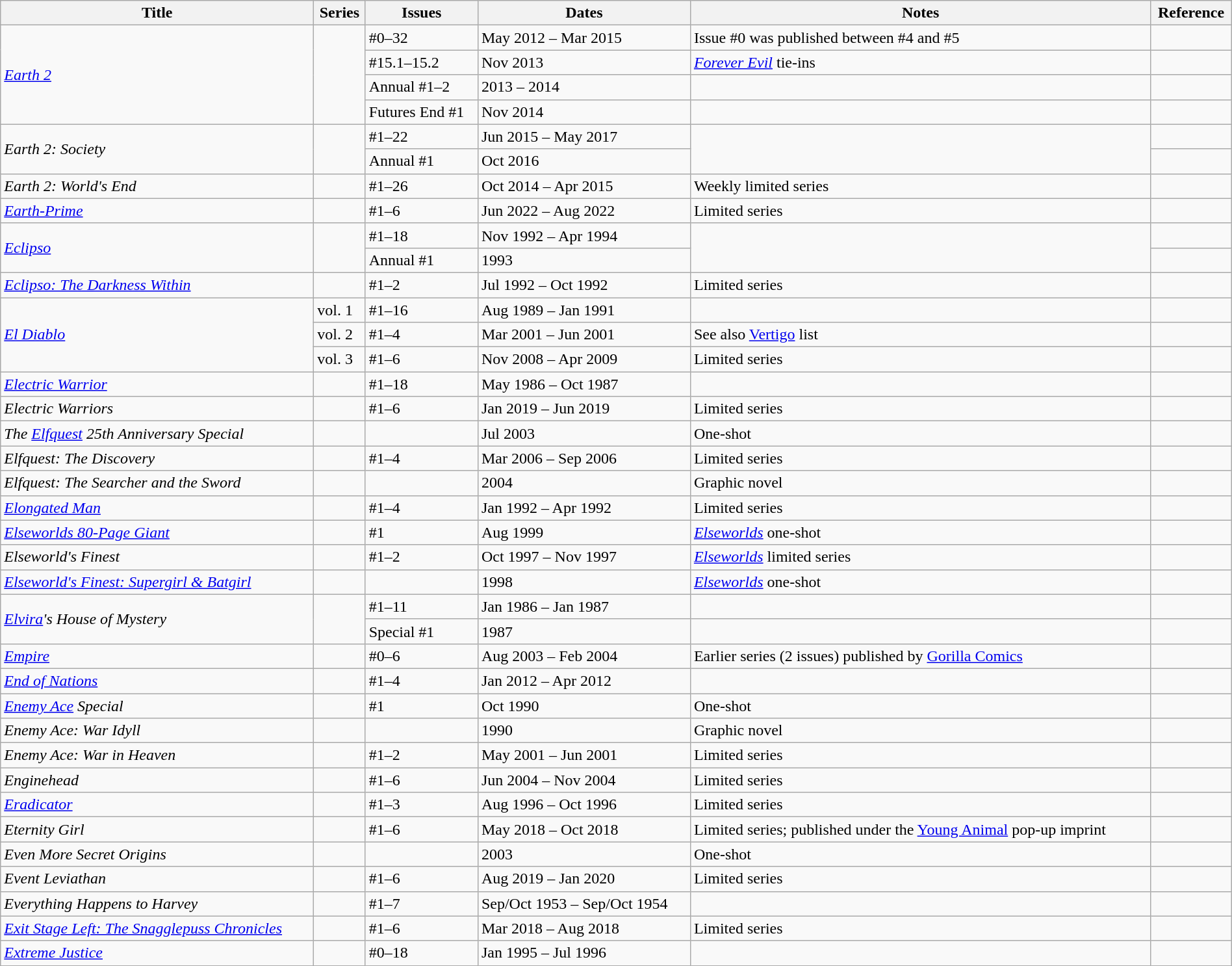<table class="wikitable" style="width:100%;">
<tr>
<th>Title</th>
<th>Series</th>
<th>Issues</th>
<th>Dates</th>
<th>Notes</th>
<th>Reference</th>
</tr>
<tr>
<td rowspan="4"><em><a href='#'>Earth 2</a></em></td>
<td rowspan="4"></td>
<td>#0–32</td>
<td>May 2012 – Mar 2015</td>
<td>Issue #0 was published between #4 and #5</td>
<td></td>
</tr>
<tr>
<td>#15.1–15.2</td>
<td>Nov 2013</td>
<td><em><a href='#'>Forever Evil</a></em> tie-ins</td>
<td></td>
</tr>
<tr>
<td>Annual #1–2</td>
<td>2013 – 2014</td>
<td></td>
<td></td>
</tr>
<tr>
<td>Futures End #1</td>
<td>Nov 2014</td>
<td></td>
<td></td>
</tr>
<tr>
<td rowspan="2"><em>Earth 2: Society</em></td>
<td rowspan="2"></td>
<td>#1–22</td>
<td>Jun 2015 – May 2017</td>
<td rowspan="2"></td>
<td></td>
</tr>
<tr>
<td>Annual #1</td>
<td>Oct 2016</td>
<td></td>
</tr>
<tr>
<td><em>Earth 2: World's End</em></td>
<td></td>
<td>#1–26</td>
<td>Oct 2014 – Apr 2015</td>
<td>Weekly limited series</td>
<td></td>
</tr>
<tr>
<td><em><a href='#'>Earth-Prime</a></em></td>
<td></td>
<td>#1–6</td>
<td>Jun 2022 – Aug 2022</td>
<td>Limited series</td>
<td></td>
</tr>
<tr>
<td rowspan="2"><em><a href='#'>Eclipso</a></em></td>
<td rowspan="2"></td>
<td>#1–18</td>
<td>Nov 1992 – Apr 1994</td>
<td rowspan="2"></td>
<td></td>
</tr>
<tr>
<td>Annual #1</td>
<td>1993</td>
<td></td>
</tr>
<tr>
<td><em><a href='#'>Eclipso: The Darkness Within</a></em></td>
<td></td>
<td>#1–2</td>
<td>Jul 1992 – Oct 1992</td>
<td>Limited series</td>
<td></td>
</tr>
<tr>
<td rowspan="3"><span><em><a href='#'>El Diablo</a></em></span></td>
<td>vol. 1</td>
<td>#1–16</td>
<td>Aug 1989 – Jan 1991</td>
<td></td>
<td></td>
</tr>
<tr>
<td>vol. 2</td>
<td>#1–4</td>
<td>Mar 2001 – Jun 2001</td>
<td>See also <a href='#'>Vertigo</a> list</td>
<td></td>
</tr>
<tr>
<td>vol. 3</td>
<td>#1–6</td>
<td>Nov 2008 – Apr 2009</td>
<td>Limited series</td>
<td></td>
</tr>
<tr>
<td><em><a href='#'>Electric Warrior</a></em></td>
<td></td>
<td>#1–18</td>
<td>May 1986 – Oct 1987</td>
<td></td>
<td></td>
</tr>
<tr>
<td><em>Electric Warriors</em></td>
<td></td>
<td>#1–6</td>
<td>Jan 2019 – Jun 2019</td>
<td>Limited series</td>
<td></td>
</tr>
<tr>
<td><em>The <a href='#'>Elfquest</a> 25th Anniversary Special</em></td>
<td></td>
<td></td>
<td>Jul 2003</td>
<td>One-shot</td>
<td></td>
</tr>
<tr>
<td><em>Elfquest: The Discovery</em></td>
<td></td>
<td>#1–4</td>
<td>Mar 2006 – Sep 2006</td>
<td>Limited series</td>
<td></td>
</tr>
<tr>
<td><em>Elfquest: The Searcher and the Sword</em></td>
<td></td>
<td></td>
<td>2004</td>
<td>Graphic novel</td>
<td></td>
</tr>
<tr>
<td><em><a href='#'>Elongated Man</a></em></td>
<td></td>
<td>#1–4</td>
<td>Jan 1992 – Apr 1992</td>
<td>Limited series</td>
<td></td>
</tr>
<tr>
<td><em><a href='#'>Elseworlds 80-Page Giant</a></em></td>
<td></td>
<td>#1</td>
<td>Aug 1999</td>
<td><em><a href='#'>Elseworlds</a></em> one-shot</td>
<td></td>
</tr>
<tr>
<td><em>Elseworld's Finest</em></td>
<td></td>
<td>#1–2</td>
<td>Oct 1997 – Nov 1997</td>
<td><em><a href='#'>Elseworlds</a></em> limited series</td>
<td></td>
</tr>
<tr>
<td><em><a href='#'>Elseworld's Finest: Supergirl & Batgirl</a></em></td>
<td></td>
<td></td>
<td>1998</td>
<td><em><a href='#'>Elseworlds</a></em> one-shot</td>
<td></td>
</tr>
<tr>
<td rowspan="2"><em><a href='#'>Elvira</a>'s House of Mystery</em></td>
<td rowspan="2"></td>
<td>#1–11</td>
<td>Jan 1986 – Jan 1987</td>
<td></td>
<td></td>
</tr>
<tr>
<td>Special #1</td>
<td>1987</td>
<td></td>
<td></td>
</tr>
<tr>
<td><em><a href='#'>Empire</a></em></td>
<td></td>
<td>#0–6</td>
<td>Aug 2003 – Feb 2004</td>
<td>Earlier series (2 issues) published by <a href='#'>Gorilla Comics</a></td>
<td></td>
</tr>
<tr>
<td><em><a href='#'>End of Nations</a></em></td>
<td></td>
<td>#1–4</td>
<td>Jan 2012 – Apr 2012</td>
<td></td>
<td></td>
</tr>
<tr>
<td><em><a href='#'>Enemy Ace</a> Special</em></td>
<td></td>
<td>#1</td>
<td>Oct 1990</td>
<td>One-shot</td>
<td></td>
</tr>
<tr>
<td><em>Enemy Ace: War Idyll</em></td>
<td></td>
<td></td>
<td>1990</td>
<td>Graphic novel</td>
<td></td>
</tr>
<tr>
<td><em>Enemy Ace: War in Heaven</em></td>
<td></td>
<td>#1–2</td>
<td>May 2001 – Jun 2001</td>
<td>Limited series</td>
<td></td>
</tr>
<tr>
<td><em>Enginehead</em></td>
<td></td>
<td>#1–6</td>
<td>Jun 2004 – Nov 2004</td>
<td>Limited series</td>
<td></td>
</tr>
<tr>
<td><em><a href='#'>Eradicator</a></em></td>
<td></td>
<td>#1–3</td>
<td>Aug 1996 – Oct 1996</td>
<td>Limited series</td>
<td></td>
</tr>
<tr>
<td><em>Eternity Girl</em></td>
<td></td>
<td>#1–6</td>
<td>May 2018 – Oct 2018</td>
<td>Limited series; published under the <a href='#'>Young Animal</a> pop-up imprint</td>
<td></td>
</tr>
<tr>
<td><em>Even More Secret Origins</em></td>
<td></td>
<td></td>
<td>2003</td>
<td>One-shot</td>
<td></td>
</tr>
<tr>
<td><em>Event Leviathan</em></td>
<td></td>
<td>#1–6</td>
<td>Aug 2019 – Jan 2020</td>
<td>Limited series</td>
<td></td>
</tr>
<tr>
<td><em>Everything Happens to Harvey</em></td>
<td></td>
<td>#1–7</td>
<td>Sep/Oct 1953 – Sep/Oct 1954</td>
<td></td>
<td></td>
</tr>
<tr>
<td><em><a href='#'>Exit Stage Left: The Snagglepuss Chronicles</a></em></td>
<td></td>
<td>#1–6</td>
<td>Mar 2018 – Aug 2018</td>
<td>Limited series</td>
<td></td>
</tr>
<tr>
<td><em><a href='#'>Extreme Justice</a></em></td>
<td></td>
<td>#0–18</td>
<td>Jan 1995 – Jul 1996</td>
<td></td>
<td></td>
</tr>
</table>
